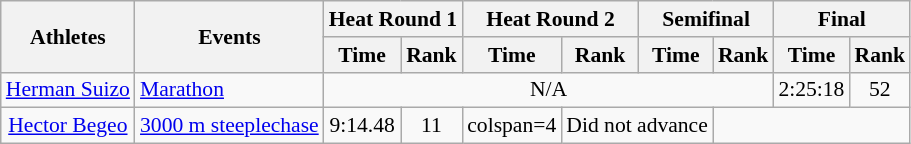<table class=wikitable style=font-size:90%>
<tr>
<th rowspan=2>Athletes</th>
<th rowspan=2>Events</th>
<th colspan=2>Heat Round 1</th>
<th colspan=2>Heat Round 2</th>
<th colspan=2>Semifinal</th>
<th colspan=2>Final</th>
</tr>
<tr>
<th>Time</th>
<th>Rank</th>
<th>Time</th>
<th>Rank</th>
<th>Time</th>
<th>Rank</th>
<th>Time</th>
<th>Rank</th>
</tr>
<tr>
<td><a href='#'>Herman Suizo</a></td>
<td><a href='#'>Marathon</a></td>
<td align=center colspan=6>N/A</td>
<td align=center>2:25:18</td>
<td align=center>52</td>
</tr>
<tr align=center>
<td><a href='#'>Hector Begeo</a></td>
<td><a href='#'>3000 m steeplechase</a></td>
<td>9:14.48</td>
<td>11</td>
<td>colspan=4 </td>
<td colspan=2>Did not advance</td>
</tr>
</table>
